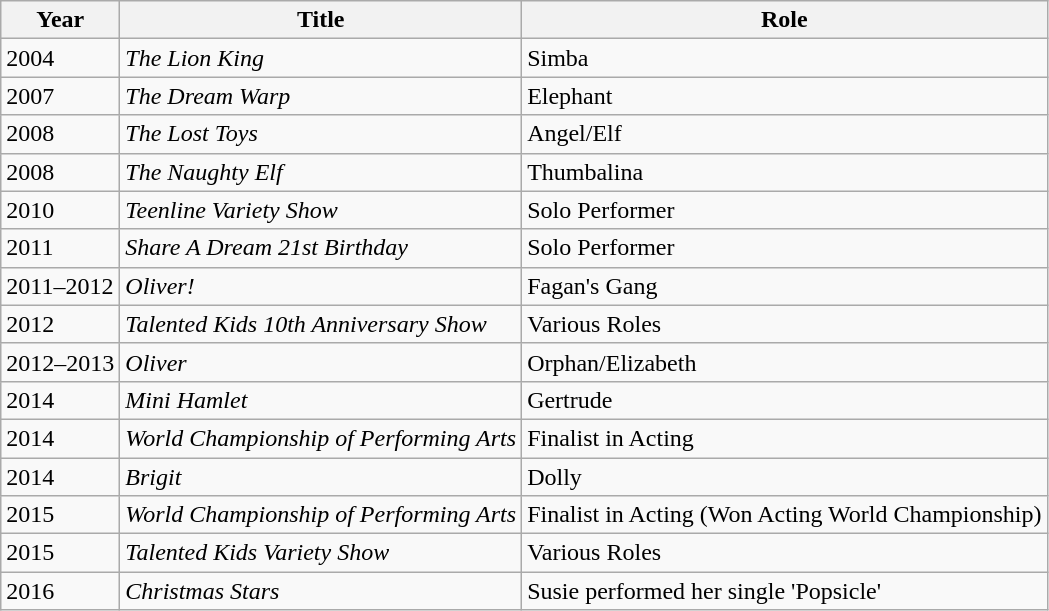<table class="wikitable">
<tr>
<th>Year</th>
<th>Title</th>
<th>Role</th>
</tr>
<tr>
<td>2004</td>
<td><em>The Lion King</em></td>
<td>Simba</td>
</tr>
<tr>
<td>2007</td>
<td><em>The Dream Warp</em></td>
<td>Elephant</td>
</tr>
<tr>
<td>2008</td>
<td><em>The Lost Toys</em></td>
<td>Angel/Elf</td>
</tr>
<tr>
<td>2008</td>
<td><em>The Naughty Elf</em></td>
<td>Thumbalina</td>
</tr>
<tr>
<td>2010</td>
<td><em>Teenline Variety Show</em></td>
<td>Solo Performer</td>
</tr>
<tr>
<td>2011</td>
<td><em>Share A Dream 21st Birthday</em></td>
<td>Solo Performer</td>
</tr>
<tr>
<td>2011–2012</td>
<td><em>Oliver!</em></td>
<td>Fagan's Gang</td>
</tr>
<tr>
<td>2012</td>
<td><em>Talented Kids 10th Anniversary Show</em></td>
<td>Various Roles</td>
</tr>
<tr>
<td>2012–2013</td>
<td><em>Oliver</em></td>
<td>Orphan/Elizabeth</td>
</tr>
<tr>
<td>2014</td>
<td><em>Mini Hamlet</em></td>
<td>Gertrude</td>
</tr>
<tr>
<td>2014</td>
<td><em>World Championship of Performing Arts</em></td>
<td>Finalist in Acting</td>
</tr>
<tr>
<td>2014</td>
<td><em>Brigit</em></td>
<td>Dolly</td>
</tr>
<tr>
<td>2015</td>
<td><em>World Championship of Performing Arts</em></td>
<td>Finalist in Acting (Won Acting World Championship)</td>
</tr>
<tr>
<td>2015</td>
<td><em>Talented Kids Variety Show</em></td>
<td>Various Roles</td>
</tr>
<tr>
<td>2016</td>
<td><em>Christmas Stars</em></td>
<td>Susie performed her single 'Popsicle'</td>
</tr>
</table>
